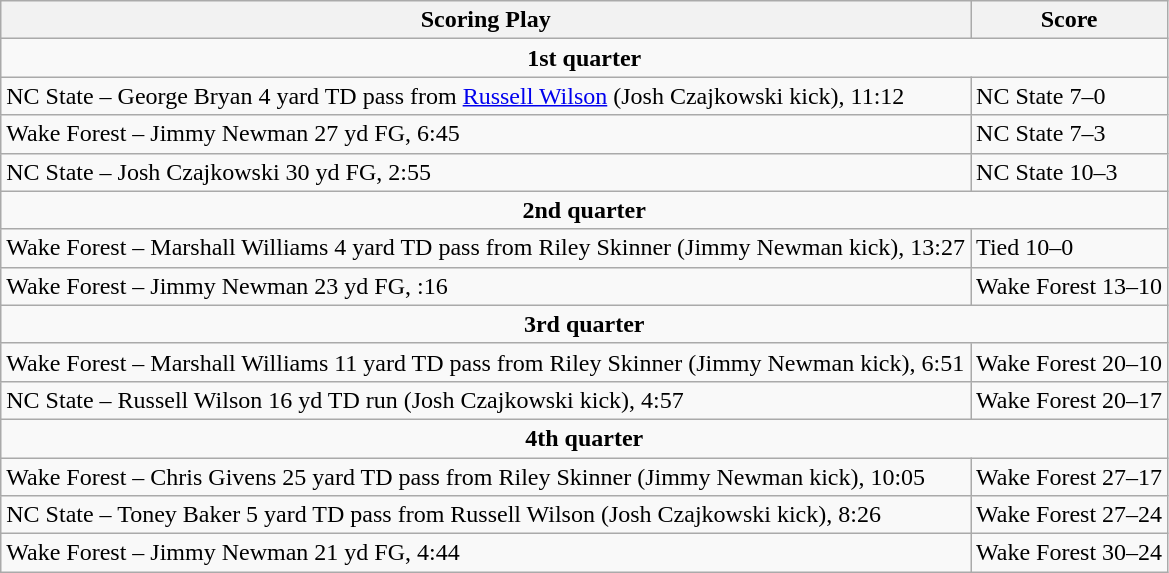<table class="wikitable">
<tr>
<th>Scoring Play</th>
<th>Score</th>
</tr>
<tr>
<td colspan="4" align="center"><strong>1st quarter</strong></td>
</tr>
<tr>
<td>NC State – George Bryan 4 yard TD pass from <a href='#'>Russell Wilson</a> (Josh Czajkowski kick), 11:12</td>
<td>NC State 7–0</td>
</tr>
<tr>
<td>Wake Forest – Jimmy Newman 27 yd FG, 6:45</td>
<td>NC State 7–3</td>
</tr>
<tr>
<td>NC State – Josh Czajkowski 30 yd FG, 2:55</td>
<td>NC State 10–3</td>
</tr>
<tr>
<td colspan="4" align="center"><strong>2nd quarter</strong></td>
</tr>
<tr>
<td>Wake Forest – Marshall Williams 4 yard TD pass from Riley Skinner (Jimmy Newman kick), 13:27</td>
<td>Tied 10–0</td>
</tr>
<tr>
<td>Wake Forest – Jimmy Newman 23 yd FG, :16</td>
<td>Wake Forest 13–10</td>
</tr>
<tr>
<td colspan="6" align="center"><strong>3rd quarter</strong></td>
</tr>
<tr>
<td>Wake Forest – Marshall Williams 11 yard TD pass from Riley Skinner (Jimmy Newman kick), 6:51</td>
<td>Wake Forest 20–10</td>
</tr>
<tr>
<td>NC State – Russell Wilson 16 yd TD run (Josh Czajkowski kick), 4:57</td>
<td>Wake Forest 20–17</td>
</tr>
<tr>
<td colspan="6" align="center"><strong>4th quarter</strong></td>
</tr>
<tr>
<td>Wake Forest – Chris Givens 25 yard TD pass from Riley Skinner (Jimmy Newman kick), 10:05</td>
<td>Wake Forest 27–17</td>
</tr>
<tr>
<td>NC State – Toney Baker 5 yard TD pass from Russell Wilson (Josh Czajkowski kick), 8:26</td>
<td>Wake Forest 27–24</td>
</tr>
<tr>
<td>Wake Forest – Jimmy Newman 21 yd FG, 4:44</td>
<td>Wake Forest 30–24</td>
</tr>
</table>
